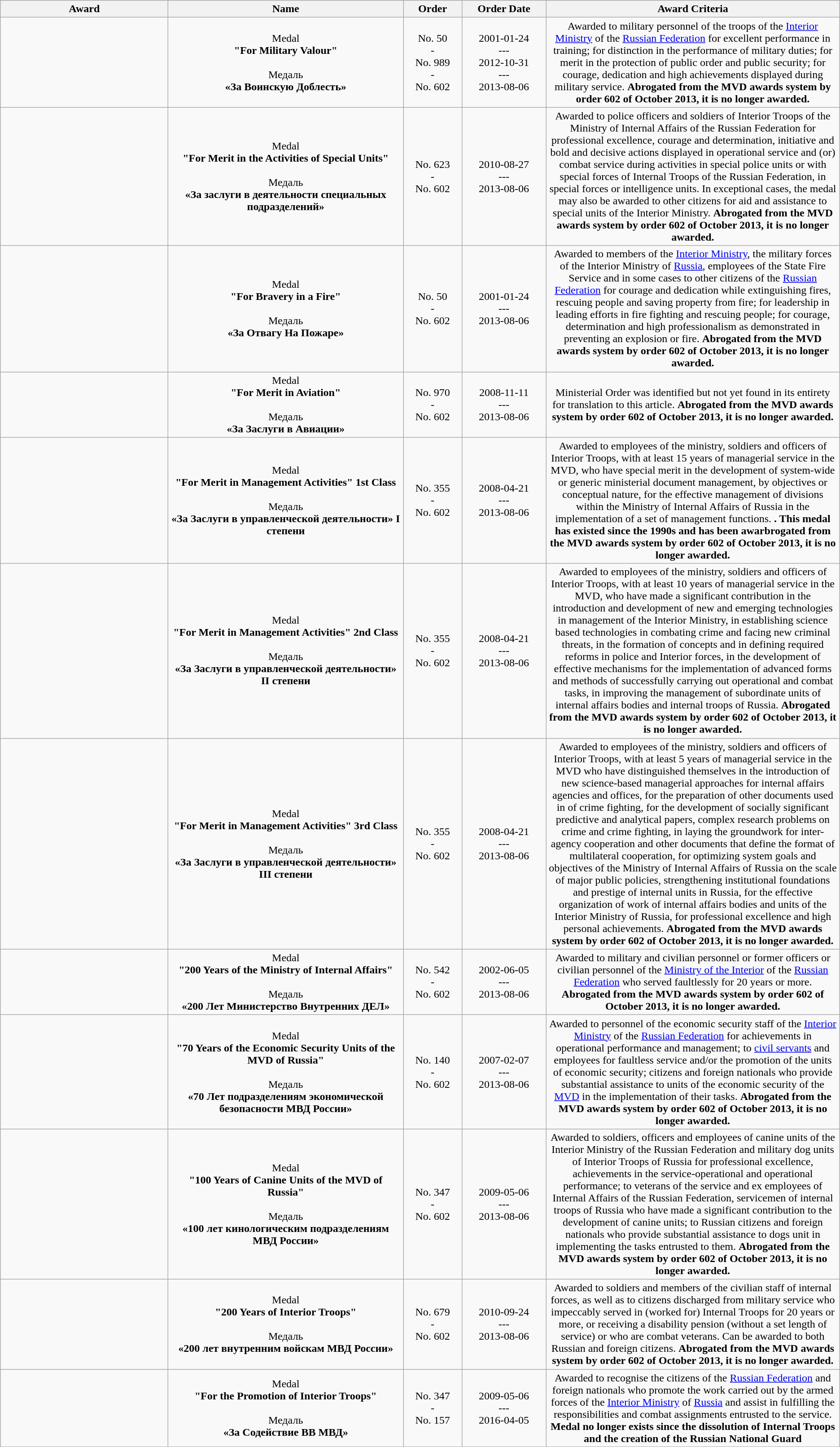<table class="wikitable sortable" style="text-align:center">
<tr>
<th style="width:20%">Award</th>
<th style="width:28%">Name </th>
<th>Order</th>
<th style="width:10%">Order Date</th>
<th style="width:35%">Award Criteria</th>
</tr>
<tr>
<td><br></td>
<td>Medal<br><strong>"For Military Valour"</strong><br><br>Медаль<br><strong>«За Воинскую Доблесть»</strong></td>
<td>No. 50<br>-<br>No. 989<br>-<br>No. 602</td>
<td>2001-01-24<br>---<br>2012-10-31<br>---<br>2013-08-06</td>
<td>Awarded to military personnel of the troops of the <a href='#'>Interior Ministry</a> of the <a href='#'>Russian Federation</a> for excellent performance in training; for distinction in the performance of military duties; for merit in the protection of public order and public security; for courage, dedication and high achievements displayed during military service. <strong>Abrogated from the MVD awards system by order 602 of October 2013, it is no longer awarded.</strong></td>
</tr>
<tr>
<td><br></td>
<td>Medal<br><strong>"For Merit in the Activities of Special Units"</strong><br><br>Медаль<br><strong>«За заслуги в деятельности специальных подразделений»</strong></td>
<td>No. 623<br>-<br>No. 602</td>
<td>2010-08-27<br>---<br>2013-08-06</td>
<td>Awarded to police officers and soldiers of Interior Troops of the Ministry of Internal Affairs of the Russian Federation for professional excellence, courage and determination, initiative and bold and decisive actions displayed in operational service and (or) combat service during activities in special police units or with special forces of Internal Troops of the Russian Federation, in special forces or intelligence units.  In exceptional cases, the medal may also be awarded to other citizens for aid and assistance to special units of the Interior Ministry.  <strong>Abrogated from the MVD awards system by order 602 of October 2013, it is no longer awarded.</strong></td>
</tr>
<tr>
<td><br></td>
<td>Medal<br><strong>"For Bravery in a Fire"</strong><br><br>Медаль<br><strong>«За Отвагу На Пожаре»</strong></td>
<td>No. 50<br>-<br>No. 602</td>
<td>2001-01-24<br>---<br>2013-08-06</td>
<td>Awarded to members of the <a href='#'>Interior Ministry</a>, the military forces of the Interior Ministry of <a href='#'>Russia</a>, employees of the State Fire Service and in some cases to other citizens of the <a href='#'>Russian Federation</a> for courage and dedication while extinguishing fires, rescuing people and saving property from fire; for leadership in leading efforts in fire fighting and rescuing people; for courage, determination and high professionalism as demonstrated in preventing an explosion or fire.  <strong>Abrogated from the MVD awards system by order 602 of October 2013, it is no longer awarded.</strong></td>
</tr>
<tr>
<td><br></td>
<td>Medal<br><strong>"For Merit in Aviation"</strong><br><br>Медаль<br><strong>«За Заслуги в Авиации»</strong></td>
<td>No. 970<br>-<br>No. 602</td>
<td>2008-11-11<br>---<br>2013-08-06</td>
<td>Ministerial Order was identified but not yet found in its entirety for translation to this article.  <strong>Abrogated from the MVD awards system by order 602 of October 2013, it is no longer awarded.</strong></td>
</tr>
<tr>
<td><br></td>
<td>Medal<br><strong>"For Merit in Management Activities" 1st Class</strong><br><br>Медаль<br><strong>«За Заслуги в управленческой деятельности» I степени</strong></td>
<td>No. 355<br>-<br>No. 602</td>
<td>2008-04-21<br>---<br>2013-08-06</td>
<td>Awarded to employees of the ministry, soldiers and officers of Interior Troops, with at least 15 years of managerial service in the MVD, who have special merit in the development of system-wide or generic ministerial document management, by objectives or conceptual nature, for the effective management of divisions within the Ministry of Internal Affairs of Russia in the implementation of a set of management functions.  <strong>. This medal has existed since the 1990s and has been awarbrogated from the MVD awards system by order 602 of October 2013, it is no longer awarded.</strong></td>
</tr>
<tr>
<td><br></td>
<td>Medal<br><strong>"For Merit in Management Activities" 2nd Class</strong><br><br>Медаль<br> <strong>«За Заслуги в управленческой деятельности» II степени</strong></td>
<td>No. 355<br>-<br>No. 602</td>
<td>2008-04-21<br>---<br>2013-08-06</td>
<td>Awarded to employees of the ministry, soldiers and officers of Interior Troops, with at least 10 years of managerial service in the MVD, who have made a significant contribution in the introduction and development of new and emerging technologies in management of the Interior Ministry, in establishing science based technologies in combating crime and facing new criminal threats, in the formation of concepts and in defining required reforms in police and Interior forces, in the development of effective mechanisms for the implementation of advanced forms and methods of successfully carrying out operational and combat tasks, in improving the management of subordinate units of internal affairs bodies and internal troops of Russia.  <strong>Abrogated from the MVD awards system by order 602 of October 2013, it is no longer awarded.</strong></td>
</tr>
<tr>
<td><br></td>
<td>Medal<br><strong>"For Merit in Management Activities" 3rd Class</strong><br><br>Медаль<br><strong>«За Заслуги в управленческой деятельности» III степени</strong></td>
<td>No. 355<br>-<br>No. 602</td>
<td>2008-04-21<br>---<br>2013-08-06</td>
<td>Awarded to employees of the ministry, soldiers and officers of Interior Troops, with at least 5 years of managerial service in the MVD who have distinguished themselves in the introduction of new science-based managerial approaches for internal affairs agencies and offices, for the preparation of other documents used in of crime fighting,  for the development of socially significant predictive and analytical papers, complex research problems on crime and crime fighting, in laying the groundwork for inter-agency cooperation and other documents that define the format of multilateral cooperation, for optimizing system goals and objectives of the Ministry of Internal Affairs of Russia on the scale of major public policies, strengthening institutional foundations and prestige of internal units in Russia, for the effective organization of work of internal affairs bodies and units of the Interior Ministry of Russia, for professional excellence and high personal achievements.  <strong>Abrogated from the MVD awards system by order 602 of October 2013, it is no longer awarded.</strong></td>
</tr>
<tr>
<td><br></td>
<td>Medal<br><strong>"200 Years of the Ministry of Internal Affairs"</strong><br><br>Медаль<br><strong>«200 Лет Министерство Внутренних ДЕЛ»</strong></td>
<td>No. 542<br>-<br>No. 602</td>
<td>2002-06-05<br>---<br>2013-08-06</td>
<td>Awarded to military and civilian personnel or former officers or civilian personnel of the <a href='#'>Ministry of the Interior</a> of the <a href='#'>Russian Federation</a> who served faultlessly for 20 years or more.  <strong>Abrogated from the MVD awards system by order 602 of October 2013, it is no longer awarded.</strong></td>
</tr>
<tr>
<td> <br></td>
<td>Medal<br><strong>"70 Years of the Economic Security Units of the MVD of Russia"</strong><br><br>Медаль<br><strong>«70 Лет подразделениям экономической безопасности МВД России»</strong></td>
<td>No. 140<br>-<br>No. 602</td>
<td>2007-02-07<br>---<br>2013-08-06</td>
<td>Awarded to personnel of the economic security staff of the <a href='#'>Interior Ministry</a> of the <a href='#'>Russian Federation</a> for achievements in operational performance and management; to <a href='#'>civil servants</a> and employees for faultless service and/or the promotion of the units of economic security; citizens and foreign nationals who provide substantial assistance to units of the economic security of the <a href='#'>MVD</a> in the implementation of their tasks.  <strong>Abrogated from the MVD awards system by order 602 of October 2013, it is no longer awarded.</strong></td>
</tr>
<tr>
<td><br></td>
<td>Medal<br><strong>"100 Years of Canine Units of the MVD of Russia"</strong><br><br>Медаль<br><strong>«100 лет кинологическим подразделениям МВД России»</strong></td>
<td>No. 347<br>-<br>No. 602</td>
<td>2009-05-06<br>---<br>2013-08-06</td>
<td>Awarded to soldiers, officers and employees of canine units of the Interior Ministry of the Russian Federation and military dog units of Interior Troops of Russia for professional excellence, achievements in the service-operational and operational performance; to veterans of the service and ex employees of Internal Affairs of the Russian Federation, servicemen of internal troops of Russia who have made a significant contribution to the development of canine units; to Russian citizens and foreign nationals who provide substantial assistance to dogs unit in implementing the tasks entrusted to them.  <strong>Abrogated from the MVD awards system by order 602 of October 2013, it is no longer awarded.</strong></td>
</tr>
<tr>
<td><br></td>
<td>Medal<br><strong>"200 Years of Interior Troops"</strong><br><br>Медаль<br><strong>«200 лет внутренним войскам МВД России»</strong></td>
<td>No. 679<br>-<br>No. 602</td>
<td>2010-09-24<br>---<br>2013-08-06</td>
<td>Awarded to soldiers and members of the civilian staff of internal forces, as well as to citizens discharged from military service who impeccably served in (worked for) Internal Troops for 20 years or more, or receiving a disability pension (without a set length of service) or who are combat veterans.  Can be awarded to both Russian and foreign citizens.  <strong>Abrogated from the MVD awards system by order 602 of October 2013, it is no longer awarded.</strong></td>
</tr>
<tr>
<td><br></td>
<td>Medal<br><strong>"For the Promotion of Interior Troops"</strong><br><br>Медаль<br><strong>«За Содействие ВВ МВД»</strong></td>
<td>No. 347<br>-<br>No. 157</td>
<td>2009-05-06<br>---<br>2016-04-05</td>
<td>Awarded to recognise the citizens of the <a href='#'>Russian Federation</a> and foreign nationals who promote the work carried out by the armed forces of the <a href='#'>Interior Ministry</a> of <a href='#'>Russia</a> and assist in fulfilling the responsibilities and combat assignments entrusted to the service.  <strong>Medal no longer exists since the dissolution of Internal Troops and the creation of the Russian National Guard</strong></td>
</tr>
</table>
